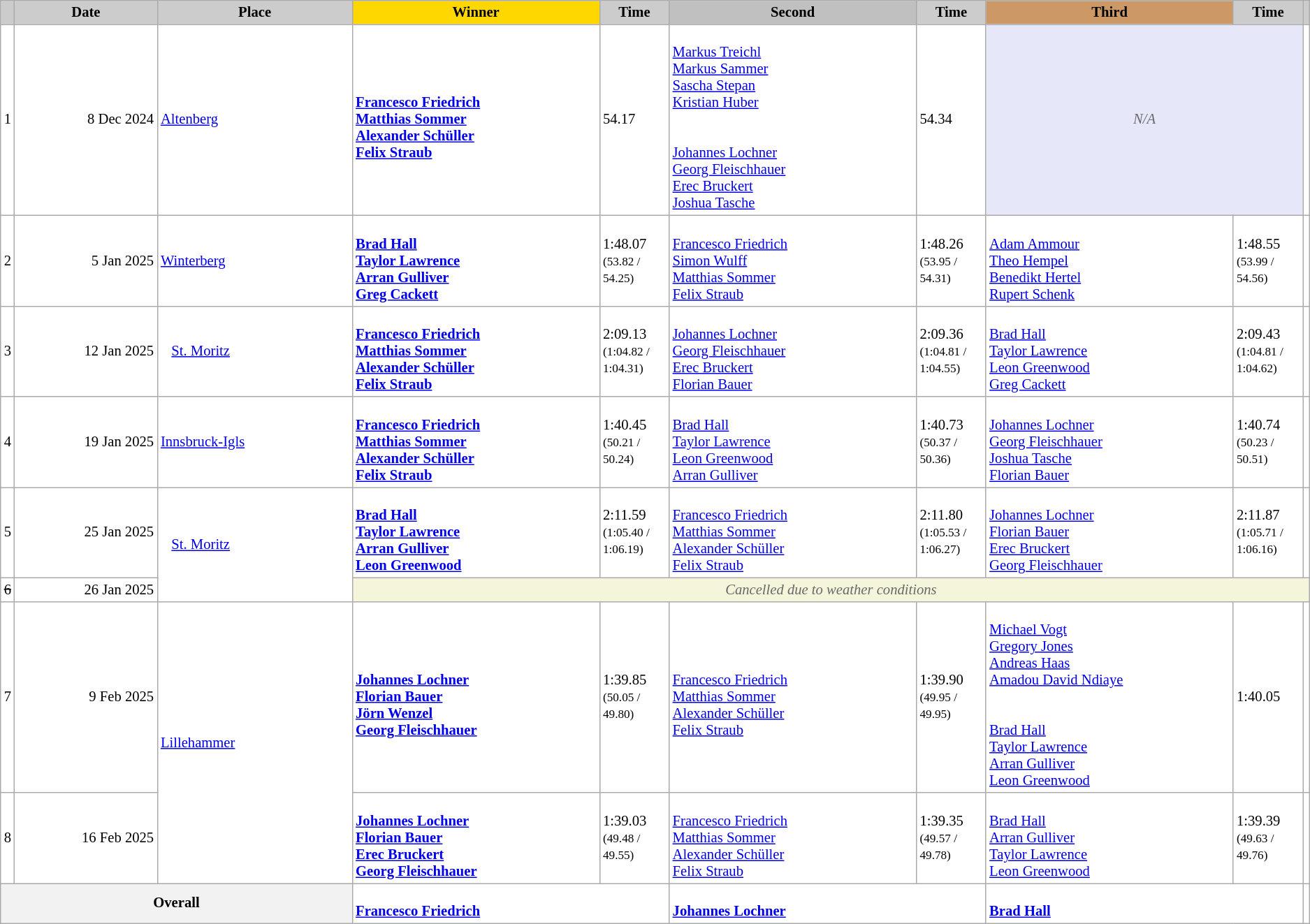<table class="wikitable plainrowheaders" style="background:#fff; font-size:86%; line-height:16px; border:grey solid 1px; border-collapse:collapse;">
<tr>
<th scope="col" style="background:#ccc; width=10 px;"></th>
<th scope="col" style="background:#ccc; width:130px;">Date</th>
<th scope="col" style="background:#ccc; width:180px;">Place</th>
<th scope="col" style="background:gold; width:230px;">Winner</th>
<th scope="col" style="background:#ccc; width:60px;">Time</th>
<th scope="col" style="background:silver; width:230px;">Second</th>
<th scope="col" style="background:#ccc; width:60px;">Time</th>
<th scope="col" style="background:#c96; width:230px;">Third</th>
<th scope="col" style="background:#ccc; width:60px;">Time</th>
<th scope="col" style="background:#ccc; width=10px;"></th>
</tr>
<tr>
<td align="center">1</td>
<td align="right">8 Dec 2024</td>
<td> <a href='#'>Altenberg</a></td>
<td><strong><small></small><br><a href='#'>Francesco Friedrich</a><br><a href='#'>Matthias Sommer</a><br><a href='#'>Alexander Schüller</a><br><a href='#'>Felix Straub</a></strong></td>
<td>54.17</td>
<td><small></small><br><a href='#'>Markus Treichl</a><br><a href='#'>Markus Sammer</a><br><a href='#'>Sascha Stepan</a><br><a href='#'>Kristian Huber</a><br><br><small></small><br><a href='#'>Johannes Lochner</a><br><a href='#'>Georg Fleischhauer</a><br><a href='#'>Erec Bruckert</a><br><a href='#'>Joshua Tasche</a></td>
<td>54.34</td>
<td colspan="2" align=center bgcolor="E6E8FA" style=color:#696969><em>N/A</em></td>
<td></td>
</tr>
<tr>
<td align="center">2</td>
<td align="right">5 Jan 2025</td>
<td> <a href='#'>Winterberg</a></td>
<td><strong><small></small><br><a href='#'>Brad Hall</a><br><a href='#'>Taylor Lawrence</a><br><a href='#'>Arran Gulliver</a><br><a href='#'>Greg Cackett</a></strong></td>
<td>1:48.07<br><small>(53.82 / 54.25)</small></td>
<td><small></small><br><a href='#'>Francesco Friedrich</a><br><a href='#'>Simon Wulff</a><br><a href='#'>Matthias Sommer</a><br><a href='#'>Felix Straub</a></td>
<td>1:48.26<br><small>(53.95 / 54.31)</small></td>
<td><small></small><br><a href='#'>Adam Ammour</a><br><a href='#'>Theo Hempel</a><br><a href='#'>Benedikt Hertel</a><br><a href='#'>Rupert Schenk</a></td>
<td>1:48.55<br><small>(53.99 / 54.56)</small></td>
<td></td>
</tr>
<tr>
<td align="center">3</td>
<td align="right">12 Jan 2025</td>
<td>   <a href='#'>St. Moritz</a></td>
<td><small></small><br><strong><a href='#'>Francesco Friedrich</a><br><a href='#'>Matthias Sommer</a><br><a href='#'>Alexander Schüller</a><br><a href='#'>Felix Straub</a></strong></td>
<td>2:09.13<br><small>(1:04.82 / 1:04.31)</small></td>
<td><small></small><br><a href='#'>Johannes Lochner</a><br><a href='#'>Georg Fleischhauer</a><br><a href='#'>Erec Bruckert</a><br><a href='#'>Florian Bauer</a></td>
<td>2:09.36<br><small>(1:04.81 / 1:04.55)</small></td>
<td><small></small><br><a href='#'>Brad Hall</a><br><a href='#'>Taylor Lawrence</a><br><a href='#'>Leon Greenwood</a><br><a href='#'>Greg Cackett</a></td>
<td>2:09.43<br><small>(1:04.81 / 1:04.62)</small></td>
<td></td>
</tr>
<tr>
<td style="text-align:center">4</td>
<td style="text-align:right">19 Jan 2025</td>
<td> <a href='#'>Innsbruck-Igls</a></td>
<td><small></small><br><strong><a href='#'>Francesco Friedrich</a><br><a href='#'>Matthias Sommer</a><br><a href='#'>Alexander Schüller</a><br><a href='#'>Felix Straub</a></strong></td>
<td>1:40.45<br><small>(50.21 / 50.24)</small></td>
<td><small></small><br><a href='#'>Brad Hall</a><br><a href='#'>Taylor Lawrence</a><br><a href='#'>Leon Greenwood</a><br><a href='#'>Arran Gulliver</a></td>
<td>1:40.73<br><small>(50.37 / 50.36)</small></td>
<td><small></small><br><a href='#'>Johannes Lochner</a><br><a href='#'>Georg Fleischhauer</a><br><a href='#'>Joshua Tasche</a><br><a href='#'>Florian Bauer</a></td>
<td>1:40.74<br><small>(50.23 / 50.51)</small></td>
<td></td>
</tr>
<tr>
<td style="text-align:center">5</td>
<td style="text-align:right">25 Jan 2025</td>
<td rowspan=2>   <a href='#'>St. Moritz</a></td>
<td><small></small><br><strong><a href='#'>Brad Hall</a><br><a href='#'>Taylor Lawrence</a><br><a href='#'>Arran Gulliver</a><br><a href='#'>Leon Greenwood</a></strong></td>
<td>2:11.59<br><small>(1:05.40 / 1:06.19)</small></td>
<td><small></small><br><a href='#'>Francesco Friedrich</a><br><a href='#'>Matthias Sommer</a><br><a href='#'>Alexander Schüller</a><br><a href='#'>Felix Straub</a></td>
<td>2:11.80<br><small>(1:05.53 / 1:06.27)</small></td>
<td><small></small><br><a href='#'>Johannes Lochner</a><br><a href='#'>Florian Bauer</a><br><a href='#'>Erec Bruckert</a><br><a href='#'>Georg Fleischhauer</a></td>
<td>2:11.87<br><small>(1:05.71 / 1:06.16)</small></td>
<td></td>
</tr>
<tr>
<td style="text-align:center"><s>6</s></td>
<td style="text-align:right">26 Jan 2025</td>
<td colspan=7 align=center bgcolor="F5F5DC" style=color:#696969><em>Cancelled due to weather conditions</em></td>
</tr>
<tr>
<td style="text-align:center">7</td>
<td style="text-align:right">9 Feb 2025</td>
<td rowspan=2> <a href='#'>Lillehammer</a></td>
<td><strong><small></small><br><a href='#'>Johannes Lochner</a><br><a href='#'>Florian Bauer</a><br><a href='#'>Jörn Wenzel</a><br><a href='#'>Georg Fleischhauer</a></strong></td>
<td>1:39.85<br><small>(50.05 / 49.80)</small></td>
<td><small></small><br><a href='#'>Francesco Friedrich</a><br><a href='#'>Matthias Sommer</a><br><a href='#'>Alexander Schüller</a><br><a href='#'>Felix Straub</a></td>
<td>1:39.90<br><small>(49.95 / 49.95)</small></td>
<td><small></small><br><a href='#'>Michael Vogt</a><br><a href='#'>Gregory Jones</a><br><a href='#'>Andreas Haas</a><br><a href='#'>Amadou David Ndiaye</a><br><br><small></small><br><a href='#'>Brad Hall</a><br><a href='#'>Taylor Lawrence</a><br><a href='#'>Arran Gulliver</a><br><a href='#'>Leon Greenwood</a></td>
<td>1:40.05</td>
<td></td>
</tr>
<tr>
<td style="text-align:center">8</td>
<td style="text-align:right">16 Feb 2025</td>
<td><strong><small></small><br><a href='#'>Johannes Lochner</a><br><a href='#'>Florian Bauer</a><br><a href='#'>Erec Bruckert</a><br><a href='#'>Georg Fleischhauer</a></strong></td>
<td>1:39.03<br><small>(49.48 / 49.55)</small></td>
<td><small></small><br><a href='#'>Francesco Friedrich</a><br><a href='#'>Matthias Sommer</a><br><a href='#'>Alexander Schüller</a><br><a href='#'>Felix Straub</a></td>
<td>1:39.35<br><small>(49.57 / 49.78)</small></td>
<td><small></small><br><a href='#'>Brad Hall</a><br><a href='#'>Arran Gulliver</a><br><a href='#'>Taylor Lawrence</a><br><a href='#'>Leon Greenwood</a></td>
<td>1:39.39<br><small>(49.63 / 49.76)</small></td>
<td></td>
</tr>
<tr>
<th colspan="3">Overall</th>
<td colspan="2"><strong><small></small><br><a href='#'>Francesco Friedrich</a></strong></td>
<td colspan="2"><strong><small></small><br><a href='#'>Johannes Lochner</a></strong></td>
<td colspan="2"><strong><small></small><br><a href='#'>Brad Hall</a></strong></td>
<td></td>
</tr>
</table>
